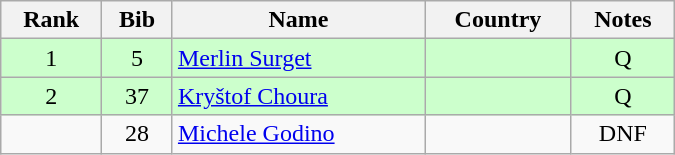<table class="wikitable" style="text-align:center; width:450px">
<tr>
<th>Rank</th>
<th>Bib</th>
<th>Name</th>
<th>Country</th>
<th>Notes</th>
</tr>
<tr bgcolor=ccffcc>
<td>1</td>
<td>5</td>
<td align=left><a href='#'>Merlin Surget</a></td>
<td align=left></td>
<td>Q</td>
</tr>
<tr bgcolor=ccffcc>
<td>2</td>
<td>37</td>
<td align=left><a href='#'>Kryštof Choura</a></td>
<td align=left></td>
<td>Q</td>
</tr>
<tr>
<td></td>
<td>28</td>
<td align=left><a href='#'>Michele Godino</a></td>
<td align=left></td>
<td>DNF</td>
</tr>
</table>
